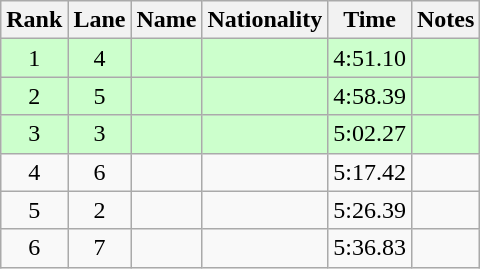<table class="wikitable sortable" style="text-align:center">
<tr>
<th>Rank</th>
<th>Lane</th>
<th>Name</th>
<th>Nationality</th>
<th>Time</th>
<th>Notes</th>
</tr>
<tr bgcolor=ccffcc>
<td>1</td>
<td>4</td>
<td align=left></td>
<td align=left></td>
<td>4:51.10</td>
<td><strong></strong></td>
</tr>
<tr bgcolor=ccffcc>
<td>2</td>
<td>5</td>
<td align=left></td>
<td align=left></td>
<td>4:58.39</td>
<td><strong></strong></td>
</tr>
<tr bgcolor=ccffcc>
<td>3</td>
<td>3</td>
<td align=left></td>
<td align=left></td>
<td>5:02.27</td>
<td><strong></strong></td>
</tr>
<tr>
<td>4</td>
<td>6</td>
<td align=left></td>
<td align=left></td>
<td>5:17.42</td>
<td></td>
</tr>
<tr>
<td>5</td>
<td>2</td>
<td align=left></td>
<td align=left></td>
<td>5:26.39</td>
<td></td>
</tr>
<tr>
<td>6</td>
<td>7</td>
<td align=left></td>
<td align=left></td>
<td>5:36.83</td>
<td></td>
</tr>
</table>
